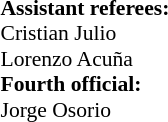<table width=50% style="font-size: 90%">
<tr>
<td><br><strong>Assistant referees:</strong>
<br> Cristian Julio
<br> Lorenzo Acuña
<br><strong>Fourth official:</strong>
<br> Jorge Osorio</td>
</tr>
</table>
